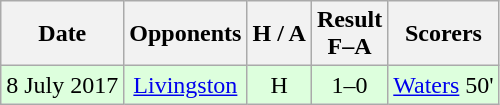<table class="wikitable" style="text-align:center">
<tr>
<th>Date</th>
<th>Opponents</th>
<th>H / A</th>
<th>Result<br>F–A</th>
<th>Scorers</th>
</tr>
<tr bgcolor=#ddffdd>
<td>8 July 2017</td>
<td><a href='#'>Livingston</a></td>
<td>H</td>
<td>1–0</td>
<td><a href='#'>Waters</a> 50'</td>
</tr>
</table>
